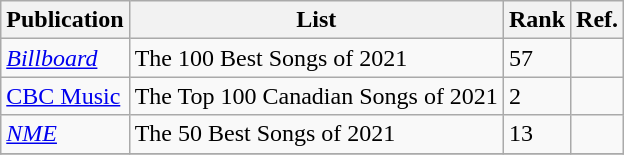<table class="wikitable">
<tr>
<th>Publication</th>
<th>List</th>
<th>Rank</th>
<th>Ref.</th>
</tr>
<tr>
<td><em><a href='#'>Billboard</a></em></td>
<td>The 100 Best Songs of 2021</td>
<td>57</td>
<td></td>
</tr>
<tr>
<td><a href='#'>CBC Music</a></td>
<td>The Top 100 Canadian Songs of 2021</td>
<td>2</td>
<td></td>
</tr>
<tr>
<td><em><a href='#'>NME</a></em></td>
<td>The 50 Best Songs of 2021</td>
<td>13</td>
<td></td>
</tr>
<tr>
</tr>
</table>
